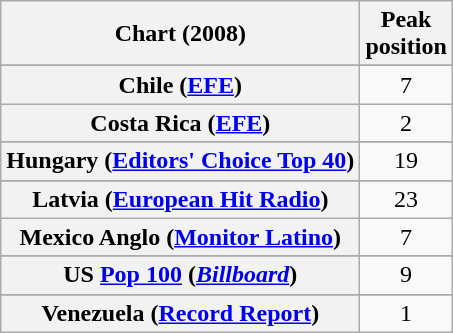<table class="wikitable sortable plainrowheaders">
<tr>
<th scope="col">Chart (2008)</th>
<th scope="col">Peak<br>position</th>
</tr>
<tr>
</tr>
<tr>
</tr>
<tr>
</tr>
<tr>
</tr>
<tr>
<th scope="row">Chile (<a href='#'>EFE</a>)</th>
<td style="text-align:center;">7</td>
</tr>
<tr>
<th scope="row">Costa Rica (<a href='#'>EFE</a>)</th>
<td style="text-align:center;">2</td>
</tr>
<tr>
</tr>
<tr>
</tr>
<tr>
<th scope="row">Hungary (<a href='#'>Editors' Choice Top 40</a>)</th>
<td style="text-align:center;">19</td>
</tr>
<tr>
</tr>
<tr>
</tr>
<tr>
<th scope="row">Latvia (<a href='#'>European Hit Radio</a>)</th>
<td style="text-align:center;">23</td>
</tr>
<tr>
<th scope="row">Mexico Anglo (<a href='#'>Monitor Latino</a>)</th>
<td style="text-align:center;">7</td>
</tr>
<tr>
</tr>
<tr>
</tr>
<tr>
</tr>
<tr>
</tr>
<tr>
<th scope="row">US <a href='#'>Pop 100</a> (<em><a href='#'>Billboard</a></em>)</th>
<td style="text-align:center;">9</td>
</tr>
<tr>
</tr>
<tr>
</tr>
<tr>
<th scope="row">Venezuela (<a href='#'>Record Report</a>)</th>
<td align="center">1</td>
</tr>
</table>
